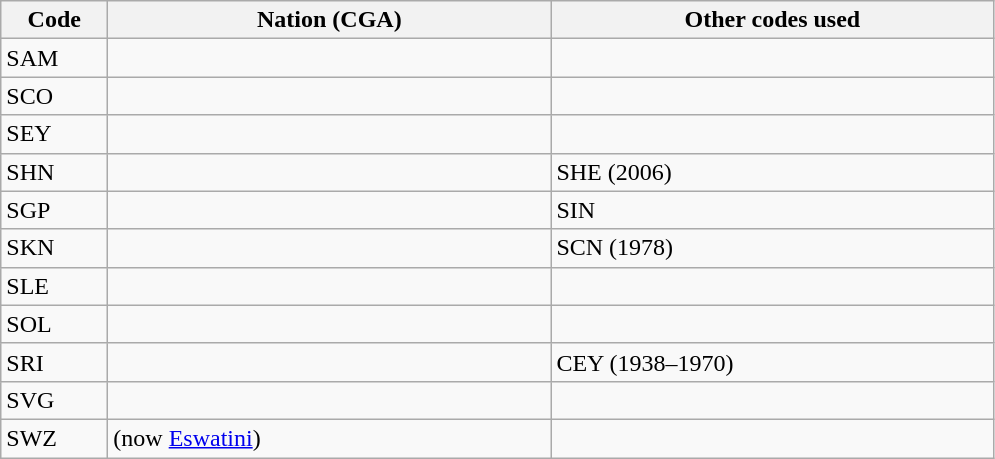<table class="wikitable">
<tr>
<th style="width:4em">Code</th>
<th style="width:18em">Nation (CGA)</th>
<th style="width:18em">Other codes used</th>
</tr>
<tr>
<td>SAM</td>
<td></td>
<td></td>
</tr>
<tr>
<td>SCO</td>
<td></td>
<td></td>
</tr>
<tr>
<td>SEY</td>
<td></td>
<td></td>
</tr>
<tr>
<td>SHN</td>
<td></td>
<td>SHE (2006)</td>
</tr>
<tr>
<td>SGP</td>
<td></td>
<td>SIN</td>
</tr>
<tr>
<td>SKN</td>
<td></td>
<td>SCN (1978)</td>
</tr>
<tr>
<td>SLE</td>
<td></td>
<td></td>
</tr>
<tr>
<td>SOL</td>
<td></td>
<td></td>
</tr>
<tr>
<td>SRI</td>
<td></td>
<td>CEY (1938–1970)</td>
</tr>
<tr>
<td>SVG</td>
<td></td>
<td></td>
</tr>
<tr>
<td>SWZ</td>
<td> (now <a href='#'>Eswatini</a>)</td>
<td></td>
</tr>
</table>
